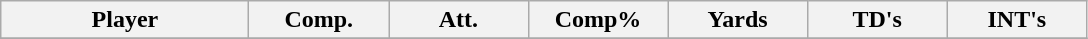<table class="wikitable sortable">
<tr>
<th bgcolor="#DDDDFF" width="16%">Player</th>
<th bgcolor="#DDDDFF" width="9%">Comp.</th>
<th bgcolor="#DDDDFF" width="9%">Att.</th>
<th bgcolor="#DDDDFF" width="9%">Comp%</th>
<th bgcolor="#DDDDFF" width="9%">Yards</th>
<th bgcolor="#DDDDFF" width="9%">TD's</th>
<th bgcolor="#DDDDFF" width="9%">INT's</th>
</tr>
<tr align="center">
</tr>
</table>
